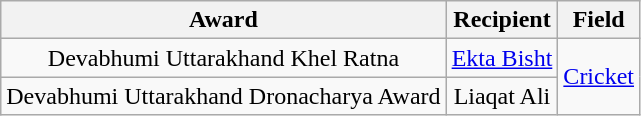<table class="wikitable sortable" style="text-align:center">
<tr>
<th>Award</th>
<th>Recipient</th>
<th>Field</th>
</tr>
<tr>
<td>Devabhumi Uttarakhand Khel Ratna</td>
<td><a href='#'>Ekta Bisht</a></td>
<td rowspan="2"><a href='#'>Cricket</a></td>
</tr>
<tr>
<td>Devabhumi Uttarakhand Dronacharya Award</td>
<td>Liaqat Ali</td>
</tr>
</table>
